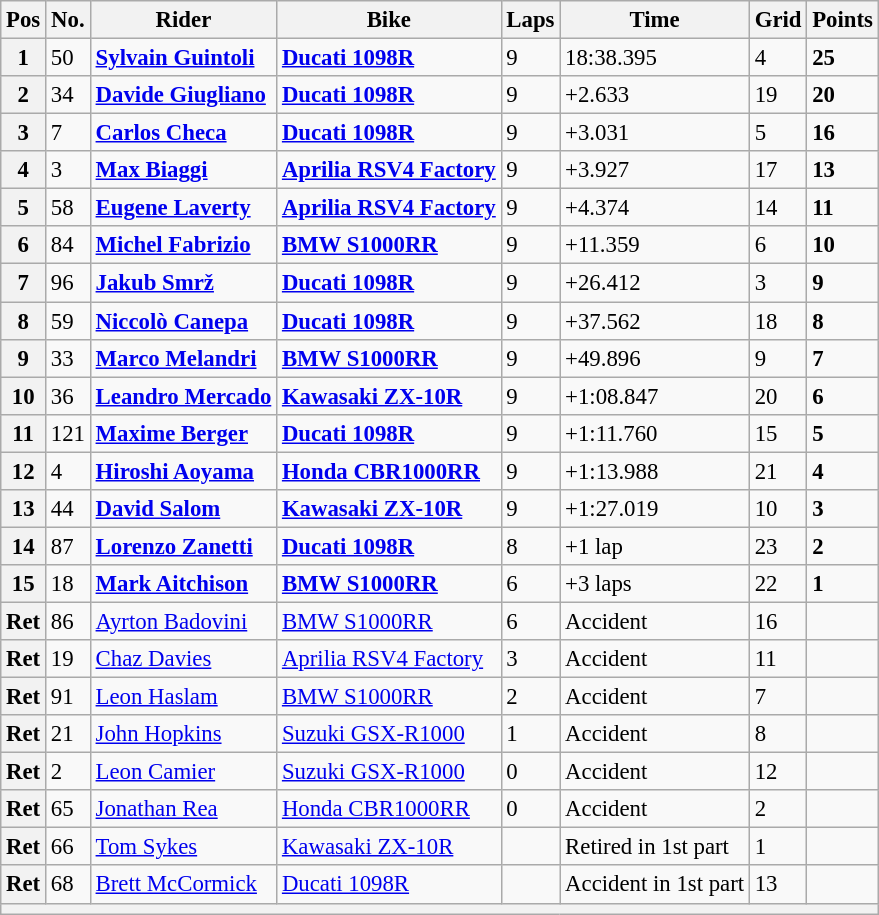<table class="wikitable" style="font-size: 95%;">
<tr>
<th>Pos</th>
<th>No.</th>
<th>Rider</th>
<th>Bike</th>
<th>Laps</th>
<th>Time</th>
<th>Grid</th>
<th>Points</th>
</tr>
<tr>
<th>1</th>
<td>50</td>
<td> <strong><a href='#'>Sylvain Guintoli</a></strong></td>
<td><strong><a href='#'>Ducati 1098R</a></strong></td>
<td>9</td>
<td>18:38.395</td>
<td>4</td>
<td><strong>25</strong></td>
</tr>
<tr>
<th>2</th>
<td>34</td>
<td> <strong><a href='#'>Davide Giugliano</a></strong></td>
<td><strong><a href='#'>Ducati 1098R</a></strong></td>
<td>9</td>
<td>+2.633</td>
<td>19</td>
<td><strong>20</strong></td>
</tr>
<tr>
<th>3</th>
<td>7</td>
<td> <strong><a href='#'>Carlos Checa</a></strong></td>
<td><strong><a href='#'>Ducati 1098R</a></strong></td>
<td>9</td>
<td>+3.031</td>
<td>5</td>
<td><strong>16</strong></td>
</tr>
<tr>
<th>4</th>
<td>3</td>
<td> <strong><a href='#'>Max Biaggi</a></strong></td>
<td><strong><a href='#'>Aprilia RSV4 Factory</a></strong></td>
<td>9</td>
<td>+3.927</td>
<td>17</td>
<td><strong>13</strong></td>
</tr>
<tr>
<th>5</th>
<td>58</td>
<td> <strong><a href='#'>Eugene Laverty</a></strong></td>
<td><strong><a href='#'>Aprilia RSV4 Factory</a></strong></td>
<td>9</td>
<td>+4.374</td>
<td>14</td>
<td><strong>11</strong></td>
</tr>
<tr>
<th>6</th>
<td>84</td>
<td> <strong><a href='#'>Michel Fabrizio</a></strong></td>
<td><strong><a href='#'>BMW S1000RR</a></strong></td>
<td>9</td>
<td>+11.359</td>
<td>6</td>
<td><strong>10</strong></td>
</tr>
<tr>
<th>7</th>
<td>96</td>
<td> <strong><a href='#'>Jakub Smrž</a></strong></td>
<td><strong><a href='#'>Ducati 1098R</a></strong></td>
<td>9</td>
<td>+26.412</td>
<td>3</td>
<td><strong>9</strong></td>
</tr>
<tr>
<th>8</th>
<td>59</td>
<td> <strong><a href='#'>Niccolò Canepa</a></strong></td>
<td><strong><a href='#'>Ducati 1098R</a></strong></td>
<td>9</td>
<td>+37.562</td>
<td>18</td>
<td><strong>8</strong></td>
</tr>
<tr>
<th>9</th>
<td>33</td>
<td> <strong><a href='#'>Marco Melandri</a></strong></td>
<td><strong><a href='#'>BMW S1000RR</a></strong></td>
<td>9</td>
<td>+49.896</td>
<td>9</td>
<td><strong>7</strong></td>
</tr>
<tr>
<th>10</th>
<td>36</td>
<td> <strong><a href='#'>Leandro Mercado</a></strong></td>
<td><strong><a href='#'>Kawasaki ZX-10R</a></strong></td>
<td>9</td>
<td>+1:08.847</td>
<td>20</td>
<td><strong>6</strong></td>
</tr>
<tr>
<th>11</th>
<td>121</td>
<td> <strong><a href='#'>Maxime Berger</a></strong></td>
<td><strong><a href='#'>Ducati 1098R</a></strong></td>
<td>9</td>
<td>+1:11.760</td>
<td>15</td>
<td><strong>5</strong></td>
</tr>
<tr>
<th>12</th>
<td>4</td>
<td> <strong><a href='#'>Hiroshi Aoyama</a></strong></td>
<td><strong><a href='#'>Honda CBR1000RR</a></strong></td>
<td>9</td>
<td>+1:13.988</td>
<td>21</td>
<td><strong>4</strong></td>
</tr>
<tr>
<th>13</th>
<td>44</td>
<td> <strong><a href='#'>David Salom</a></strong></td>
<td><strong><a href='#'>Kawasaki ZX-10R</a></strong></td>
<td>9</td>
<td>+1:27.019</td>
<td>10</td>
<td><strong>3</strong></td>
</tr>
<tr>
<th>14</th>
<td>87</td>
<td> <strong><a href='#'>Lorenzo Zanetti</a></strong></td>
<td><strong><a href='#'>Ducati 1098R</a></strong></td>
<td>8</td>
<td>+1 lap</td>
<td>23</td>
<td><strong>2</strong></td>
</tr>
<tr>
<th>15</th>
<td>18</td>
<td> <strong><a href='#'>Mark Aitchison</a></strong></td>
<td><strong><a href='#'>BMW S1000RR</a></strong></td>
<td>6</td>
<td>+3 laps</td>
<td>22</td>
<td><strong>1</strong></td>
</tr>
<tr>
<th>Ret</th>
<td>86</td>
<td> <a href='#'>Ayrton Badovini</a></td>
<td><a href='#'>BMW S1000RR</a></td>
<td>6</td>
<td>Accident</td>
<td>16</td>
<td></td>
</tr>
<tr>
<th>Ret</th>
<td>19</td>
<td> <a href='#'>Chaz Davies</a></td>
<td><a href='#'>Aprilia RSV4 Factory</a></td>
<td>3</td>
<td>Accident</td>
<td>11</td>
<td></td>
</tr>
<tr>
<th>Ret</th>
<td>91</td>
<td> <a href='#'>Leon Haslam</a></td>
<td><a href='#'>BMW S1000RR</a></td>
<td>2</td>
<td>Accident</td>
<td>7</td>
<td></td>
</tr>
<tr>
<th>Ret</th>
<td>21</td>
<td> <a href='#'>John Hopkins</a></td>
<td><a href='#'>Suzuki GSX-R1000</a></td>
<td>1</td>
<td>Accident</td>
<td>8</td>
<td></td>
</tr>
<tr>
<th>Ret</th>
<td>2</td>
<td> <a href='#'>Leon Camier</a></td>
<td><a href='#'>Suzuki GSX-R1000</a></td>
<td>0</td>
<td>Accident</td>
<td>12</td>
<td></td>
</tr>
<tr>
<th>Ret</th>
<td>65</td>
<td> <a href='#'>Jonathan Rea</a></td>
<td><a href='#'>Honda CBR1000RR</a></td>
<td>0</td>
<td>Accident</td>
<td>2</td>
<td></td>
</tr>
<tr>
<th>Ret</th>
<td>66</td>
<td> <a href='#'>Tom Sykes</a></td>
<td><a href='#'>Kawasaki ZX-10R</a></td>
<td></td>
<td>Retired in 1st part</td>
<td>1</td>
<td></td>
</tr>
<tr>
<th>Ret</th>
<td>68</td>
<td> <a href='#'>Brett McCormick</a></td>
<td><a href='#'>Ducati 1098R</a></td>
<td></td>
<td>Accident in 1st part</td>
<td>13</td>
<td></td>
</tr>
<tr>
<th colspan=8></th>
</tr>
</table>
